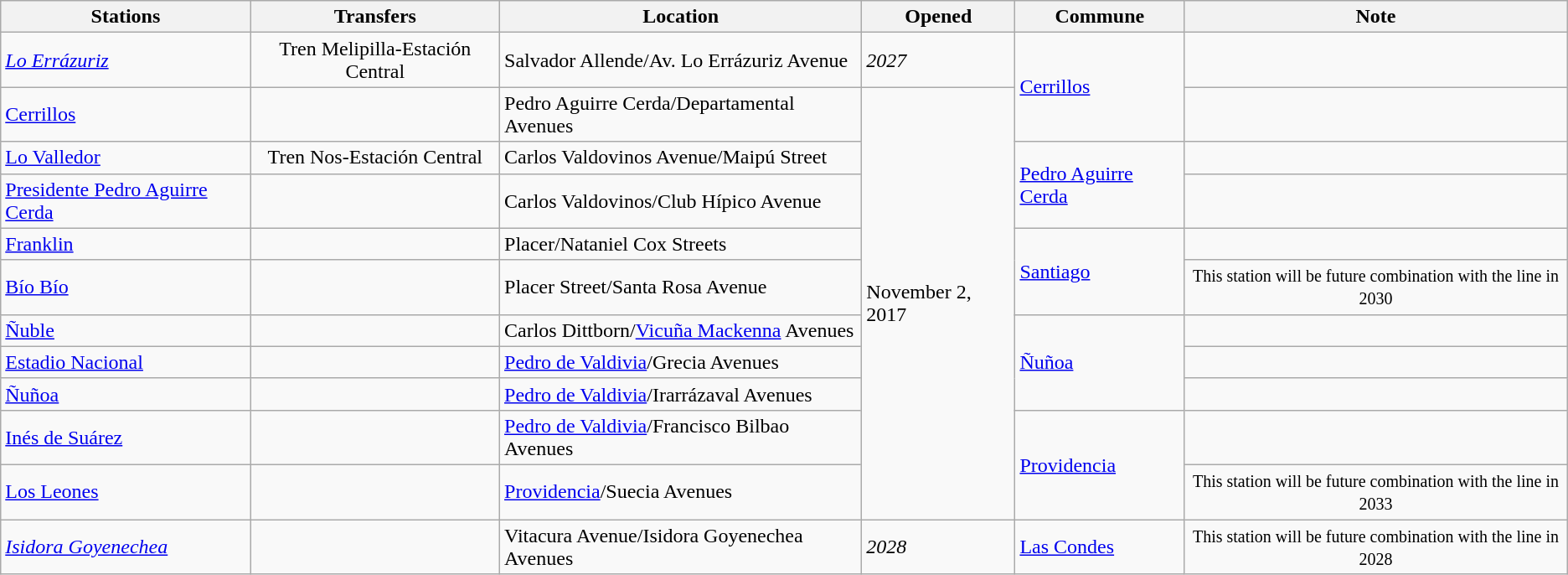<table class=wikitable>
<tr>
<th>Stations</th>
<th>Transfers</th>
<th>Location</th>
<th>Opened</th>
<th>Commune</th>
<th>Note</th>
</tr>
<tr>
<td><em><a href='#'>Lo Errázuriz</a></em></td>
<td align=center>Tren Melipilla-Estación Central</td>
<td>Salvador Allende/Av. Lo Errázuriz Avenue</td>
<td><em>2027</em></td>
<td rowspan="2"><a href='#'>Cerrillos</a></td>
</tr>
<tr>
<td><a href='#'>Cerrillos</a></td>
<td></td>
<td>Pedro Aguirre Cerda/Departamental Avenues</td>
<td rowspan="10">November 2, 2017</td>
<td></td>
</tr>
<tr>
<td><a href='#'>Lo Valledor</a></td>
<td align=center>Tren Nos-Estación Central</td>
<td>Carlos Valdovinos Avenue/Maipú Street</td>
<td rowspan="2"><a href='#'>Pedro Aguirre Cerda</a></td>
<td></td>
</tr>
<tr>
<td><a href='#'>Presidente Pedro Aguirre Cerda</a></td>
<td></td>
<td>Carlos Valdovinos/Club Hípico Avenue</td>
<td></td>
</tr>
<tr>
<td><a href='#'>Franklin</a></td>
<td align=center></td>
<td>Placer/Nataniel Cox Streets</td>
<td rowspan="2"><a href='#'>Santiago</a></td>
<td></td>
</tr>
<tr>
<td><a href='#'>Bío Bío</a></td>
<td></td>
<td>Placer Street/Santa Rosa Avenue</td>
<td align=center><small>This station will be future combination with the line  in 2030</small></td>
</tr>
<tr>
<td><a href='#'>Ñuble</a></td>
<td align=center></td>
<td>Carlos Dittborn/<a href='#'>Vicuña Mackenna</a> Avenues</td>
<td rowspan="3"><a href='#'>Ñuñoa</a></td>
<td></td>
</tr>
<tr>
<td><a href='#'>Estadio Nacional</a></td>
<td></td>
<td><a href='#'>Pedro de Valdivia</a>/Grecia Avenues</td>
<td></td>
</tr>
<tr>
<td><a href='#'>Ñuñoa</a></td>
<td align=center></td>
<td><a href='#'>Pedro de Valdivia</a>/Irarrázaval Avenues</td>
<td></td>
</tr>
<tr>
<td><a href='#'>Inés de Suárez</a></td>
<td></td>
<td><a href='#'>Pedro de Valdivia</a>/Francisco Bilbao Avenues</td>
<td rowspan="2"><a href='#'>Providencia</a></td>
<td></td>
</tr>
<tr>
<td><a href='#'>Los Leones</a></td>
<td align=center></td>
<td><a href='#'>Providencia</a>/Suecia Avenues</td>
<td align=center><small>This station will be future combination with the line  in 2033</small></td>
</tr>
<tr>
<td><em><a href='#'>Isidora Goyenechea</a></em></td>
<td align=center></td>
<td>Vitacura Avenue/Isidora Goyenechea Avenues</td>
<td><em>2028</em></td>
<td><a href='#'>Las Condes</a></td>
<td align=center><small>This station will be future combination with the line  in 2028</small></td>
</tr>
</table>
